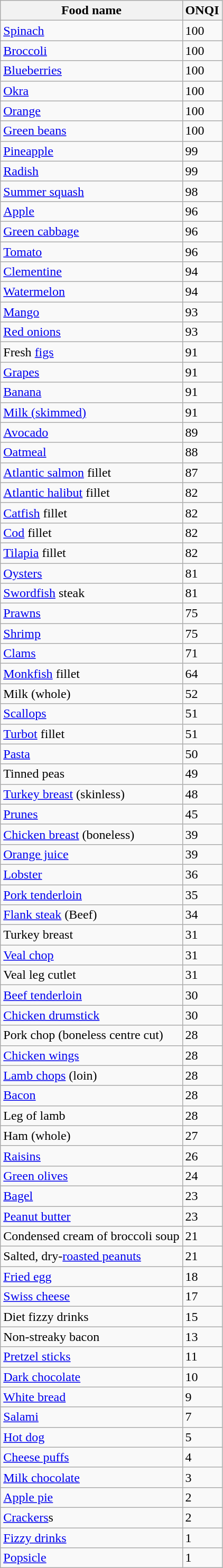<table class="wikitable sortable">
<tr>
<th>Food name</th>
<th>ONQI</th>
</tr>
<tr>
<td><a href='#'>Spinach</a></td>
<td>100</td>
</tr>
<tr>
<td><a href='#'>Broccoli</a></td>
<td>100</td>
</tr>
<tr>
<td><a href='#'>Blueberries</a></td>
<td>100</td>
</tr>
<tr>
<td><a href='#'>Okra</a></td>
<td>100</td>
</tr>
<tr>
<td><a href='#'>Orange</a></td>
<td>100</td>
</tr>
<tr>
<td><a href='#'>Green beans</a></td>
<td>100</td>
</tr>
<tr>
<td><a href='#'>Pineapple</a></td>
<td>99</td>
</tr>
<tr>
<td><a href='#'>Radish</a></td>
<td>99</td>
</tr>
<tr>
<td><a href='#'>Summer squash</a></td>
<td>98</td>
</tr>
<tr>
<td><a href='#'>Apple</a></td>
<td>96</td>
</tr>
<tr>
<td><a href='#'>Green cabbage</a></td>
<td>96</td>
</tr>
<tr>
<td><a href='#'>Tomato</a></td>
<td>96</td>
</tr>
<tr>
<td><a href='#'>Clementine</a></td>
<td>94</td>
</tr>
<tr>
<td><a href='#'>Watermelon</a></td>
<td>94</td>
</tr>
<tr>
<td><a href='#'>Mango</a></td>
<td>93</td>
</tr>
<tr>
<td><a href='#'>Red onions</a></td>
<td>93</td>
</tr>
<tr>
<td>Fresh <a href='#'>figs</a></td>
<td>91</td>
</tr>
<tr>
<td><a href='#'>Grapes</a></td>
<td>91</td>
</tr>
<tr>
<td><a href='#'>Banana</a></td>
<td>91</td>
</tr>
<tr>
<td><a href='#'>Milk (skimmed)</a></td>
<td>91</td>
</tr>
<tr>
<td><a href='#'>Avocado</a></td>
<td>89</td>
</tr>
<tr>
<td><a href='#'>Oatmeal</a></td>
<td>88</td>
</tr>
<tr>
<td><a href='#'>Atlantic salmon</a> fillet</td>
<td>87</td>
</tr>
<tr>
<td><a href='#'>Atlantic halibut</a> fillet</td>
<td>82</td>
</tr>
<tr>
<td><a href='#'>Catfish</a> fillet</td>
<td>82</td>
</tr>
<tr>
<td><a href='#'>Cod</a> fillet</td>
<td>82</td>
</tr>
<tr>
<td><a href='#'>Tilapia</a> fillet</td>
<td>82</td>
</tr>
<tr>
<td><a href='#'>Oysters</a></td>
<td>81</td>
</tr>
<tr>
<td><a href='#'>Swordfish</a> steak</td>
<td>81</td>
</tr>
<tr>
<td><a href='#'>Prawns</a></td>
<td>75</td>
</tr>
<tr>
<td><a href='#'>Shrimp</a></td>
<td>75</td>
</tr>
<tr>
<td><a href='#'>Clams</a></td>
<td>71</td>
</tr>
<tr>
<td><a href='#'>Monkfish</a> fillet</td>
<td>64</td>
</tr>
<tr>
<td>Milk (whole)</td>
<td>52</td>
</tr>
<tr>
<td><a href='#'>Scallops</a></td>
<td>51</td>
</tr>
<tr>
<td><a href='#'>Turbot</a> fillet</td>
<td>51</td>
</tr>
<tr>
<td><a href='#'>Pasta</a></td>
<td>50</td>
</tr>
<tr>
<td>Tinned peas</td>
<td>49</td>
</tr>
<tr>
<td><a href='#'>Turkey breast</a> (skinless)</td>
<td>48</td>
</tr>
<tr>
<td><a href='#'>Prunes</a></td>
<td>45</td>
</tr>
<tr>
<td><a href='#'>Chicken breast</a> (boneless)</td>
<td>39</td>
</tr>
<tr>
<td><a href='#'>Orange juice</a></td>
<td>39</td>
</tr>
<tr>
<td><a href='#'>Lobster</a></td>
<td>36</td>
</tr>
<tr>
<td><a href='#'>Pork tenderloin</a></td>
<td>35</td>
</tr>
<tr>
<td><a href='#'>Flank steak</a> (Beef)</td>
<td>34</td>
</tr>
<tr>
<td>Turkey breast</td>
<td>31</td>
</tr>
<tr>
<td><a href='#'>Veal chop</a></td>
<td>31</td>
</tr>
<tr>
<td>Veal leg cutlet</td>
<td>31</td>
</tr>
<tr>
<td><a href='#'>Beef tenderloin</a></td>
<td>30</td>
</tr>
<tr>
<td><a href='#'>Chicken drumstick</a></td>
<td>30</td>
</tr>
<tr>
<td>Pork chop (boneless centre cut)</td>
<td>28</td>
</tr>
<tr>
<td><a href='#'>Chicken wings</a></td>
<td>28</td>
</tr>
<tr>
<td><a href='#'>Lamb chops</a> (loin)</td>
<td>28</td>
</tr>
<tr>
<td><a href='#'>Bacon</a></td>
<td>28</td>
</tr>
<tr>
<td>Leg of lamb</td>
<td>28</td>
</tr>
<tr>
<td>Ham (whole)</td>
<td>27</td>
</tr>
<tr>
<td><a href='#'>Raisins</a></td>
<td>26</td>
</tr>
<tr>
<td><a href='#'>Green olives</a></td>
<td>24</td>
</tr>
<tr>
<td><a href='#'>Bagel</a></td>
<td>23</td>
</tr>
<tr>
<td><a href='#'>Peanut butter</a></td>
<td>23</td>
</tr>
<tr>
<td>Condensed cream of broccoli soup</td>
<td>21</td>
</tr>
<tr>
<td>Salted, dry-<a href='#'>roasted peanuts</a></td>
<td>21</td>
</tr>
<tr>
<td><a href='#'>Fried egg</a></td>
<td>18</td>
</tr>
<tr>
<td><a href='#'>Swiss cheese</a></td>
<td>17</td>
</tr>
<tr>
<td>Diet fizzy drinks</td>
<td>15</td>
</tr>
<tr>
<td>Non-streaky bacon</td>
<td>13</td>
</tr>
<tr>
<td><a href='#'>Pretzel sticks</a></td>
<td>11</td>
</tr>
<tr>
<td><a href='#'>Dark chocolate</a></td>
<td>10</td>
</tr>
<tr>
<td><a href='#'>White bread</a></td>
<td>9</td>
</tr>
<tr>
<td><a href='#'>Salami</a></td>
<td>7</td>
</tr>
<tr>
<td><a href='#'>Hot dog</a></td>
<td>5</td>
</tr>
<tr>
<td><a href='#'>Cheese puffs</a></td>
<td>4</td>
</tr>
<tr>
<td><a href='#'>Milk chocolate</a></td>
<td>3</td>
</tr>
<tr>
<td><a href='#'>Apple pie</a></td>
<td>2</td>
</tr>
<tr>
<td><a href='#'>Crackers</a>s</td>
<td>2</td>
</tr>
<tr>
<td><a href='#'>Fizzy drinks</a></td>
<td>1</td>
</tr>
<tr>
<td><a href='#'>Popsicle</a></td>
<td>1</td>
</tr>
</table>
